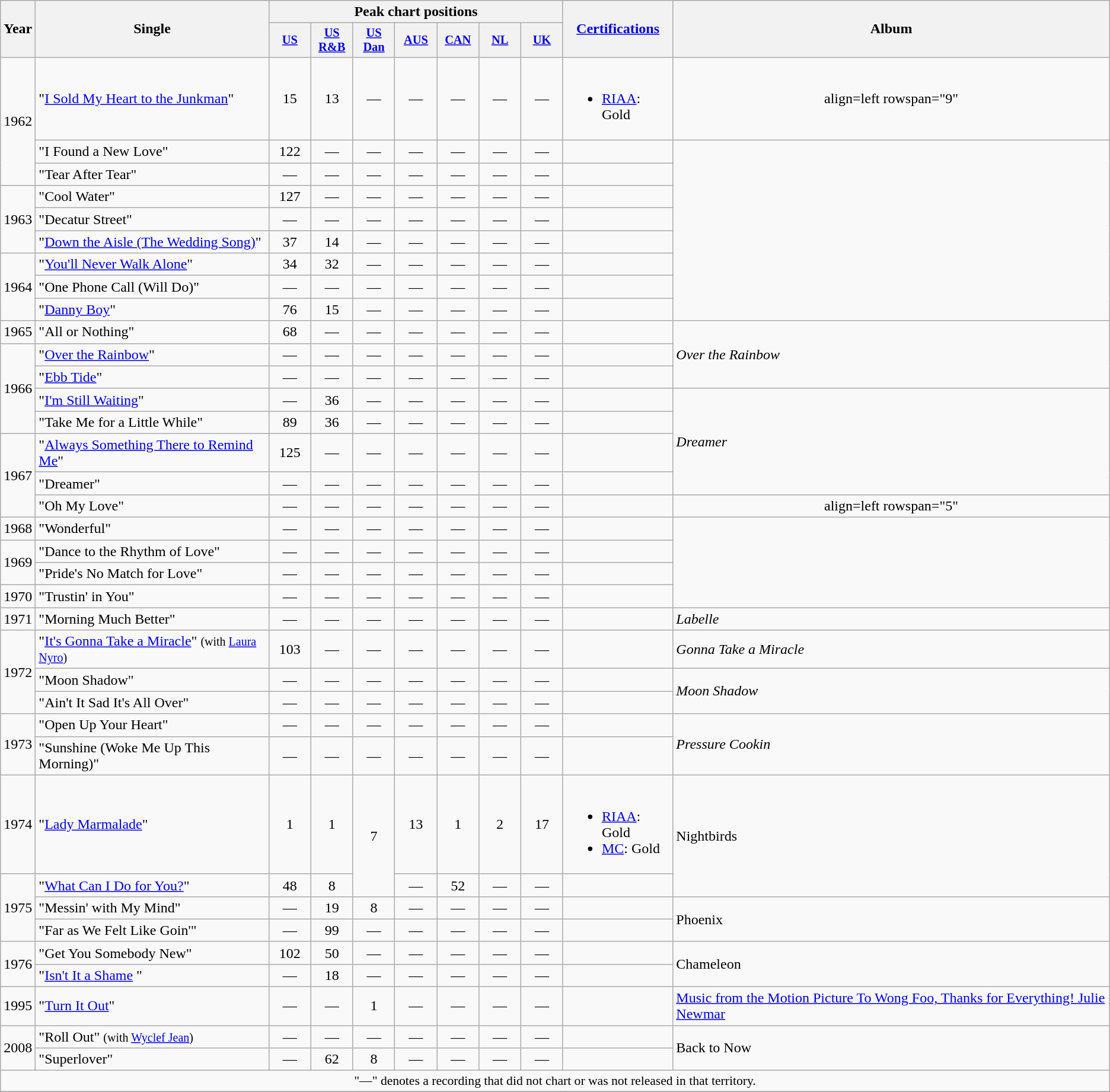<table class="wikitable" style="text-align:center;">
<tr>
<th rowspan="2">Year</th>
<th rowspan="2">Single</th>
<th colspan="7">Peak chart positions</th>
<th rowspan="2"><a href='#'>Certifications</a></th>
<th rowspan="2">Album</th>
</tr>
<tr>
<th scope="col" style="width:3em;font-size:85%;"><a href='#'>US</a><br></th>
<th scope="col" style="width:3em;font-size:85%;"><a href='#'>US<br>R&B</a><br></th>
<th scope="col" style="width:3em;font-size:85%;"><a href='#'>US<br>Dan</a><br></th>
<th scope="col" style="width:3em;font-size:85%;"><a href='#'>AUS</a><br></th>
<th scope="col" style="width:3em;font-size:85%;"><a href='#'>CAN</a><br></th>
<th scope="col" style="width:3em;font-size:85%;"><a href='#'>NL</a><br></th>
<th scope="col" style="width:3em;font-size:85%;"><a href='#'>UK</a><br></th>
</tr>
<tr>
<td rowspan="3">1962</td>
<td align="left">"<a href='#'>I Sold My Heart to the Junkman</a>"</td>
<td>15</td>
<td>13</td>
<td>—</td>
<td>—</td>
<td>—</td>
<td>—</td>
<td>—</td>
<td align=left><br><ul><li><a href='#'>RIAA</a>: Gold</li></ul></td>
<td>align=left rowspan="9" </td>
</tr>
<tr>
<td align="left">"I Found a New Love"</td>
<td>122</td>
<td>—</td>
<td>—</td>
<td>—</td>
<td>—</td>
<td>—</td>
<td>—</td>
<td align=left></td>
</tr>
<tr>
<td align="left">"Tear After Tear"</td>
<td>—</td>
<td>—</td>
<td>—</td>
<td>—</td>
<td>—</td>
<td>—</td>
<td>—</td>
<td align=left></td>
</tr>
<tr>
<td rowspan="3">1963</td>
<td align="left">"Cool Water"</td>
<td>127</td>
<td>—</td>
<td>—</td>
<td>—</td>
<td>—</td>
<td>—</td>
<td>—</td>
<td align=left></td>
</tr>
<tr>
<td align="left">"Decatur Street"</td>
<td>—</td>
<td>—</td>
<td>—</td>
<td>—</td>
<td>—</td>
<td>—</td>
<td>—</td>
<td align=left></td>
</tr>
<tr>
<td align="left">"<a href='#'>Down the Aisle (The Wedding Song)</a>"</td>
<td>37</td>
<td>14</td>
<td>—</td>
<td>—</td>
<td>—</td>
<td>—</td>
<td>—</td>
<td align=left></td>
</tr>
<tr>
<td rowspan="3">1964</td>
<td align="left">"<a href='#'>You'll Never Walk Alone</a>"</td>
<td>34</td>
<td>32</td>
<td>—</td>
<td>—</td>
<td>—</td>
<td>—</td>
<td>—</td>
<td align=left></td>
</tr>
<tr>
<td align="left">"One Phone Call (Will Do)"</td>
<td>—</td>
<td>—</td>
<td>—</td>
<td>—</td>
<td>—</td>
<td>—</td>
<td>—</td>
<td align=left></td>
</tr>
<tr>
<td align="left">"<a href='#'>Danny Boy</a>"</td>
<td>76</td>
<td>15</td>
<td>—</td>
<td>—</td>
<td>—</td>
<td>—</td>
<td>—</td>
<td align=left></td>
</tr>
<tr>
<td rowspan="1">1965</td>
<td align="left">"All or Nothing"</td>
<td>68</td>
<td>—</td>
<td>—</td>
<td>—</td>
<td>—</td>
<td>—</td>
<td>—</td>
<td align=left></td>
<td align=left rowspan="3"><em>Over the Rainbow</em></td>
</tr>
<tr>
<td rowspan="4">1966</td>
<td align="left">"<a href='#'>Over the Rainbow</a>"</td>
<td>—</td>
<td>—</td>
<td>—</td>
<td>—</td>
<td>—</td>
<td>—</td>
<td>—</td>
<td align=left></td>
</tr>
<tr>
<td align="left">"<a href='#'>Ebb Tide</a>"</td>
<td>—</td>
<td>—</td>
<td>—</td>
<td>—</td>
<td>—</td>
<td>—</td>
<td>—</td>
<td align=left></td>
</tr>
<tr>
<td align="left">"<a href='#'>I'm Still Waiting</a>"</td>
<td>—</td>
<td>36</td>
<td>—</td>
<td>—</td>
<td>—</td>
<td>—</td>
<td>—</td>
<td align=left></td>
<td align=left rowspan="4"><em>Dreamer</em></td>
</tr>
<tr>
<td align="left">"Take Me for a Little While"</td>
<td>89</td>
<td>36</td>
<td>—</td>
<td>—</td>
<td>—</td>
<td>—</td>
<td>—</td>
<td align=left></td>
</tr>
<tr>
<td rowspan="3">1967</td>
<td align="left">"<a href='#'>Always Something There to Remind Me</a>"</td>
<td>125</td>
<td>—</td>
<td>—</td>
<td>—</td>
<td>—</td>
<td>—</td>
<td>—</td>
<td align=left></td>
</tr>
<tr>
<td align="left">"Dreamer"</td>
<td>—</td>
<td>—</td>
<td>—</td>
<td>—</td>
<td>—</td>
<td>—</td>
<td>—</td>
<td align=left></td>
</tr>
<tr>
<td align="left">"Oh My Love"</td>
<td>—</td>
<td>—</td>
<td>—</td>
<td>—</td>
<td>—</td>
<td>—</td>
<td>—</td>
<td align=left></td>
<td>align=left rowspan="5" </td>
</tr>
<tr>
<td rowspan="1">1968</td>
<td align="left">"Wonderful"</td>
<td>—</td>
<td>—</td>
<td>—</td>
<td>—</td>
<td>—</td>
<td>—</td>
<td>—</td>
<td align=left></td>
</tr>
<tr>
<td rowspan="2">1969</td>
<td align="left">"Dance to the Rhythm of Love"</td>
<td>—</td>
<td>—</td>
<td>—</td>
<td>—</td>
<td>—</td>
<td>—</td>
<td>—</td>
<td align=left></td>
</tr>
<tr>
<td align="left">"Pride's No Match for Love"</td>
<td>—</td>
<td>—</td>
<td>—</td>
<td>—</td>
<td>—</td>
<td>—</td>
<td>—</td>
<td align=left></td>
</tr>
<tr>
<td rowspan="1">1970</td>
<td align="left">"Trustin' in You"</td>
<td>—</td>
<td>—</td>
<td>—</td>
<td>—</td>
<td>—</td>
<td>—</td>
<td>—</td>
<td align=left></td>
</tr>
<tr>
<td rowspan="1">1971</td>
<td align="left">"Morning Much Better"</td>
<td>—</td>
<td>—</td>
<td>—</td>
<td>—</td>
<td>—</td>
<td>—</td>
<td>—</td>
<td align=left></td>
<td align=left rowspan="1"><em>Labelle</em></td>
</tr>
<tr>
<td rowspan="3">1972</td>
<td align="left">"<a href='#'>It's Gonna Take a Miracle</a>" <small>(with <a href='#'>Laura Nyro</a>)</small></td>
<td>103</td>
<td>—</td>
<td>—</td>
<td>—</td>
<td>—</td>
<td>—</td>
<td>—</td>
<td align=left></td>
<td align=left rowspan="1"><em>Gonna Take a Miracle</em></td>
</tr>
<tr>
<td align="left">"Moon Shadow"</td>
<td>—</td>
<td>—</td>
<td>—</td>
<td>—</td>
<td>—</td>
<td>—</td>
<td>—</td>
<td align=left></td>
<td align=left rowspan="2"><em>Moon Shadow</em></td>
</tr>
<tr>
<td align="left">"Ain't It Sad It's All Over"</td>
<td>—</td>
<td>—</td>
<td>—</td>
<td>—</td>
<td>—</td>
<td>—</td>
<td>—</td>
<td align=left></td>
</tr>
<tr>
<td rowspan="2">1973</td>
<td align="left">"Open Up Your Heart"</td>
<td>—</td>
<td>—</td>
<td>—</td>
<td>—</td>
<td>—</td>
<td>—</td>
<td>—</td>
<td align=left></td>
<td align=left rowspan="2"><em>Pressure Cookin<strong></td>
</tr>
<tr>
<td align="left">"Sunshine (Woke Me Up This Morning)"</td>
<td>—</td>
<td>—</td>
<td>—</td>
<td>—</td>
<td>—</td>
<td>—</td>
<td>—</td>
<td align=left></td>
</tr>
<tr>
<td rowspan="1">1974</td>
<td align="left">"<a href='#'>Lady Marmalade</a>"</td>
<td>1</td>
<td>1</td>
<td rowspan="2">7</td>
<td>13</td>
<td>1</td>
<td>2</td>
<td>17</td>
<td align=left><br><ul><li><a href='#'>RIAA</a>: Gold</li><li><a href='#'>MC</a>: Gold</li></ul></td>
<td align=left rowspan="2"></em>Nightbirds<em></td>
</tr>
<tr>
<td rowspan="3">1975</td>
<td align="left">"<a href='#'>What Can I Do for You?</a>"</td>
<td>48</td>
<td>8</td>
<td>—</td>
<td>52</td>
<td>—</td>
<td>—</td>
<td align=left></td>
</tr>
<tr>
<td align="left">"Messin' with My Mind"</td>
<td>—</td>
<td>19</td>
<td>8</td>
<td>—</td>
<td>—</td>
<td>—</td>
<td>—</td>
<td align=left></td>
<td align=left rowspan="2"></em>Phoenix<em></td>
</tr>
<tr>
<td align="left">"Far as We Felt Like Goin'"</td>
<td>—</td>
<td>99</td>
<td>—</td>
<td>—</td>
<td>—</td>
<td>—</td>
<td>—</td>
<td align=left></td>
</tr>
<tr>
<td rowspan="2">1976</td>
<td align="left">"Get You Somebody New"</td>
<td>102</td>
<td>50</td>
<td>—</td>
<td>—</td>
<td>—</td>
<td>—</td>
<td>—</td>
<td align=left></td>
<td align=left rowspan="2"></em>Chameleon<em></td>
</tr>
<tr>
<td align="left">"<a href='#'>Isn't It a Shame</a> "</td>
<td>—</td>
<td>18</td>
<td>—</td>
<td>—</td>
<td>—</td>
<td>—</td>
<td>—</td>
<td align=left></td>
</tr>
<tr>
<td rowspan="1">1995</td>
<td align="left">"<a href='#'>Turn It Out</a>"</td>
<td>—</td>
<td>—</td>
<td>1</td>
<td>—</td>
<td>—</td>
<td>—</td>
<td>—</td>
<td align=left></td>
<td align=left rowspan="1"></em><a href='#'>Music from the Motion Picture To Wong Foo, Thanks for Everything! Julie Newmar</a><em></td>
</tr>
<tr>
<td rowspan="2">2008</td>
<td align="left">"Roll Out" <small>(with <a href='#'>Wyclef Jean</a>)</small></td>
<td>—</td>
<td>—</td>
<td>—</td>
<td>—</td>
<td>—</td>
<td>—</td>
<td>—</td>
<td align=left></td>
<td align=left rowspan="2"></em>Back to Now<em></td>
</tr>
<tr>
<td align="left">"Superlover"</td>
<td>—</td>
<td>62</td>
<td>8</td>
<td>—</td>
<td>—</td>
<td>—</td>
<td>—</td>
<td align=left></td>
</tr>
<tr>
<td colspan="15" style="font-size:90%">"—" denotes a recording that did not chart or was not released in that territory.</td>
</tr>
<tr>
</tr>
</table>
